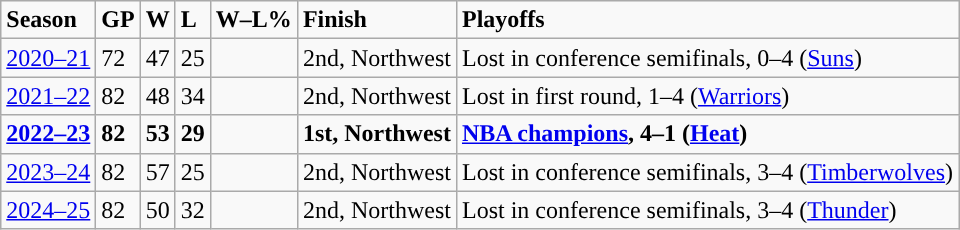<table class="wikitable">
<tr style="font-weight:bold; ">
<td>Season</td>
<td>GP</td>
<td>W</td>
<td>L</td>
<td>W–L%</td>
<td>Finish</td>
<td>Playoffs</td>
</tr>
<tr>
<td><a href='#'>2020–21</a></td>
<td>72</td>
<td>47</td>
<td>25</td>
<td></td>
<td>2nd, Northwest</td>
<td>Lost in conference semifinals, 0–4 (<a href='#'>Suns</a>)</td>
</tr>
<tr>
<td><a href='#'>2021–22</a></td>
<td>82</td>
<td>48</td>
<td>34</td>
<td></td>
<td>2nd, Northwest</td>
<td>Lost in first round, 1–4 (<a href='#'>Warriors</a>)</td>
</tr>
<tr style="font-weight:bold;">
<td><a href='#'>2022–23</a></td>
<td>82</td>
<td>53</td>
<td>29</td>
<td></td>
<td>1st, Northwest</td>
<td><a href='#'>NBA champions</a>, 4–1 (<a href='#'>Heat</a>)</td>
</tr>
<tr>
<td><a href='#'>2023–24</a></td>
<td>82</td>
<td>57</td>
<td>25</td>
<td></td>
<td>2nd, Northwest</td>
<td>Lost in conference semifinals, 3–4 (<a href='#'>Timberwolves</a>)</td>
</tr>
<tr>
<td><a href='#'>2024–25</a></td>
<td>82</td>
<td>50</td>
<td>32</td>
<td></td>
<td>2nd, Northwest</td>
<td>Lost in conference semifinals, 3–4 (<a href='#'>Thunder</a>)</td>
</tr>
</table>
